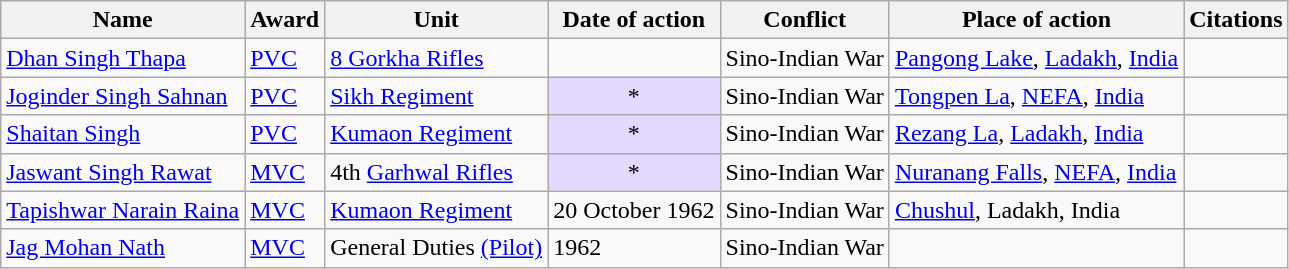<table class="wikitable sortable">
<tr>
<th>Name</th>
<th>Award</th>
<th>Unit</th>
<th>Date of action</th>
<th>Conflict</th>
<th>Place of action</th>
<th class="unsortable">Citations</th>
</tr>
<tr>
<td><a href='#'>Dhan Singh Thapa</a></td>
<td><a href='#'>PVC</a></td>
<td><a href='#'>8 Gorkha Rifles</a></td>
<td style="text-align:center;"></td>
<td>Sino-Indian War</td>
<td><a href='#'>Pangong Lake</a>, <a href='#'>Ladakh</a>, <a href='#'>India</a></td>
<td></td>
</tr>
<tr>
<td><a href='#'>Joginder Singh Sahnan</a></td>
<td><a href='#'>PVC</a></td>
<td><a href='#'>Sikh Regiment</a></td>
<td style="background:#e3d9ff; text-align:center;">*</td>
<td>Sino-Indian War</td>
<td><a href='#'>Tongpen La</a>, <a href='#'>NEFA</a>, <a href='#'>India</a></td>
<td></td>
</tr>
<tr>
<td><a href='#'>Shaitan Singh</a></td>
<td><a href='#'>PVC</a></td>
<td><a href='#'>Kumaon Regiment</a></td>
<td style="background:#e3d9ff; text-align:center;">*</td>
<td>Sino-Indian War</td>
<td><a href='#'>Rezang La</a>, <a href='#'>Ladakh</a>, <a href='#'>India</a></td>
<td></td>
</tr>
<tr>
<td><a href='#'>Jaswant Singh Rawat</a></td>
<td><a href='#'>MVC</a></td>
<td>4th <a href='#'>Garhwal Rifles</a></td>
<td style="background:#e3d9ff; text-align:center;">*</td>
<td>Sino-Indian War</td>
<td><a href='#'>Nuranang Falls</a>, <a href='#'>NEFA</a>, <a href='#'>India</a></td>
<td></td>
</tr>
<tr>
<td><a href='#'>Tapishwar Narain Raina</a></td>
<td><a href='#'>MVC</a></td>
<td><a href='#'>Kumaon Regiment</a></td>
<td>20 October 1962</td>
<td>Sino-Indian War</td>
<td><a href='#'>Chushul</a>, Ladakh, India</td>
<td></td>
</tr>
<tr>
<td><a href='#'>Jag Mohan Nath</a></td>
<td><a href='#'>MVC</a></td>
<td>General Duties <a href='#'>(Pilot)</a></td>
<td>1962</td>
<td>Sino-Indian War</td>
<td></td>
<td></td>
</tr>
</table>
